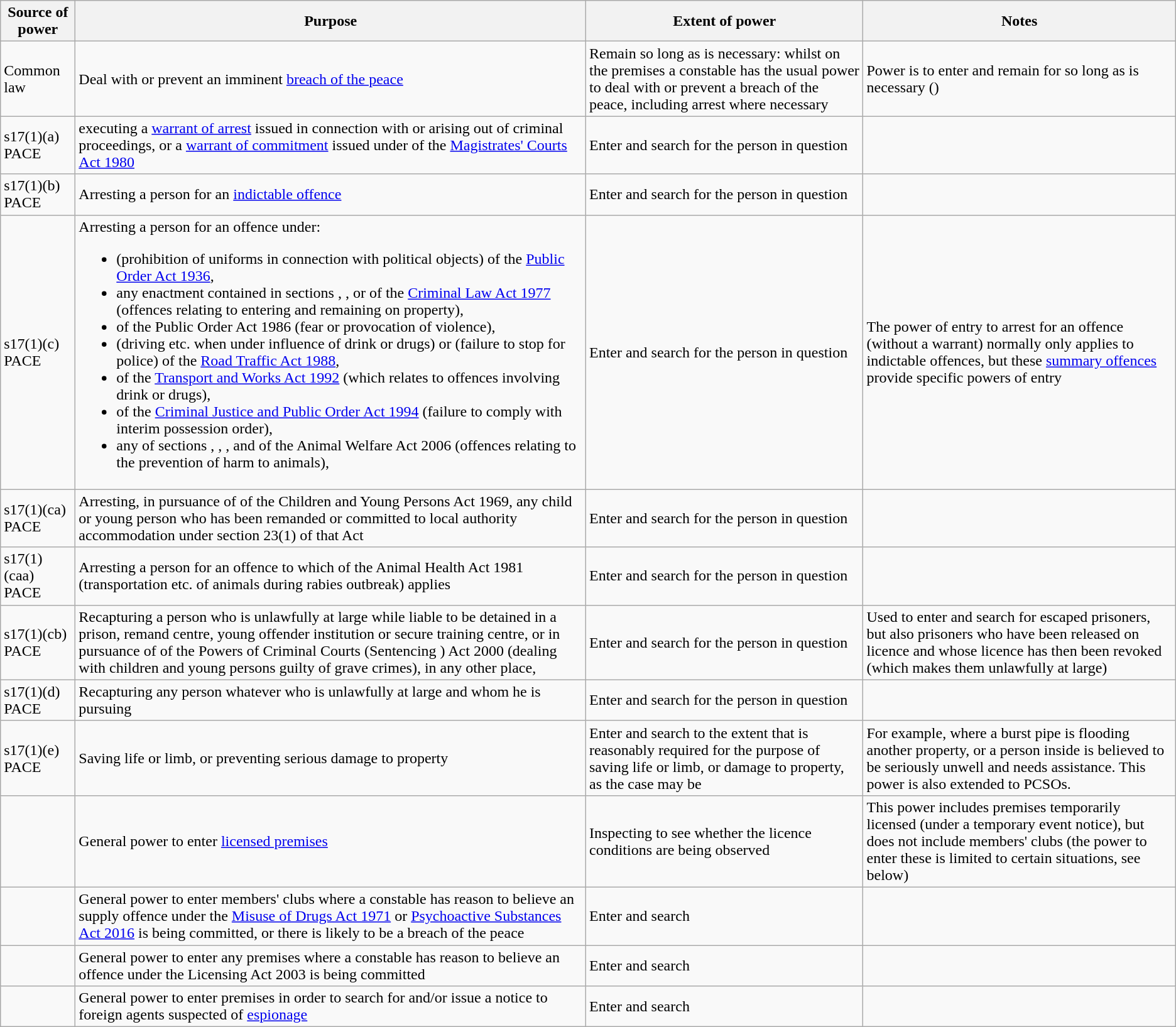<table class="wikitable">
<tr>
<th>Source of power</th>
<th>Purpose</th>
<th>Extent of power</th>
<th>Notes</th>
</tr>
<tr>
<td>Common law</td>
<td>Deal with or prevent an imminent <a href='#'>breach of the peace</a></td>
<td>Remain so long as is necessary: whilst on the premises a constable has the usual power to deal with or prevent a breach of the peace, including arrest where necessary</td>
<td>Power is to enter and remain for so long as is necessary ()</td>
</tr>
<tr>
<td>s17(1)(a) PACE</td>
<td>executing a <a href='#'>warrant of arrest</a> issued in connection with or arising out of criminal proceedings, or a <a href='#'>warrant of commitment</a> issued under  of the <a href='#'>Magistrates' Courts Act 1980</a></td>
<td>Enter and search for the person in question</td>
<td></td>
</tr>
<tr>
<td>s17(1)(b) PACE</td>
<td>Arresting a person for an <a href='#'>indictable offence</a></td>
<td>Enter and search for the person in question</td>
<td></td>
</tr>
<tr>
<td>s17(1)(c) PACE</td>
<td>Arresting a person for an offence under:<br><ul><li> (prohibition of uniforms in connection with political objects) of the <a href='#'>Public Order Act 1936</a>,</li><li>any enactment contained in sections , ,  or  of the <a href='#'>Criminal Law Act 1977</a> (offences relating to entering and remaining on property),</li><li> of the Public Order Act 1986 (fear or provocation of violence),</li><li> (driving etc. when under influence of drink or drugs) or  (failure to stop for police) of the <a href='#'>Road Traffic Act 1988</a>,</li><li> of the  <a href='#'>Transport and Works Act 1992</a> (which relates to offences involving drink or drugs),</li><li> of the <a href='#'>Criminal Justice and Public Order Act 1994</a> (failure to comply with interim possession order),</li><li>any of sections , , ,  and  of the Animal Welfare Act 2006 (offences relating to the prevention of harm to animals),</li></ul></td>
<td>Enter and search for the person in question</td>
<td>The power of entry to arrest for an offence (without a warrant) normally only applies to indictable offences, but these <a href='#'>summary offences</a> provide specific powers of entry</td>
</tr>
<tr>
<td>s17(1)(ca) PACE</td>
<td>Arresting, in pursuance of  of the Children and Young Persons Act 1969, any child or young person who has been remanded or committed to local authority accommodation under section 23(1) of that Act</td>
<td>Enter and search for the person in question</td>
<td></td>
</tr>
<tr>
<td>s17(1)(caa) PACE</td>
<td>Arresting a person for an offence to which  of the Animal Health Act 1981 (transportation etc. of animals during rabies outbreak) applies</td>
<td>Enter and search for the person in question</td>
<td></td>
</tr>
<tr>
<td>s17(1)(cb) PACE</td>
<td>Recapturing a person who is unlawfully at large while liable to be detained in a prison, remand centre, young offender institution or secure training centre, or in pursuance of  of the Powers of Criminal Courts (Sentencing ) Act 2000 (dealing with children and young persons guilty of grave crimes), in any other place,</td>
<td>Enter and search for the person in question</td>
<td>Used to enter and search for escaped prisoners, but also prisoners who have been released on licence and whose licence has then been revoked (which makes them unlawfully at large)</td>
</tr>
<tr>
<td>s17(1)(d) PACE</td>
<td>Recapturing any person whatever who is unlawfully at large and whom he is pursuing</td>
<td>Enter and search for the person in question</td>
<td></td>
</tr>
<tr>
<td>s17(1)(e) PACE</td>
<td>Saving life or limb, or preventing serious damage to property</td>
<td>Enter and search to the extent that is reasonably required for the purpose of saving life or limb, or damage to property, as the case may be</td>
<td>For example, where a burst pipe is flooding another property, or a person inside is believed to be seriously unwell and needs assistance. This power is also extended to PCSOs.</td>
</tr>
<tr>
<td></td>
<td>General power to enter <a href='#'>licensed premises</a></td>
<td>Inspecting to see whether the licence conditions are being observed</td>
<td>This power includes premises temporarily licensed (under a temporary event notice), but does not include members' clubs (the power to enter these is limited to certain situations, see below)</td>
</tr>
<tr>
<td></td>
<td>General power to enter members' clubs where a constable has reason to believe an supply offence under the <a href='#'>Misuse of Drugs Act 1971</a> or <a href='#'>Psychoactive Substances Act 2016</a> is being committed, or there is likely to be a breach of the peace</td>
<td>Enter and search</td>
<td></td>
</tr>
<tr>
<td></td>
<td>General power to enter any premises where a constable has reason to believe an offence under the Licensing Act 2003 is being committed</td>
<td>Enter and search</td>
<td></td>
</tr>
<tr>
<td></td>
<td>General power to enter premises in order to search for and/or issue a notice to foreign agents suspected of <a href='#'>espionage</a></td>
<td>Enter and search</td>
<td></td>
</tr>
</table>
